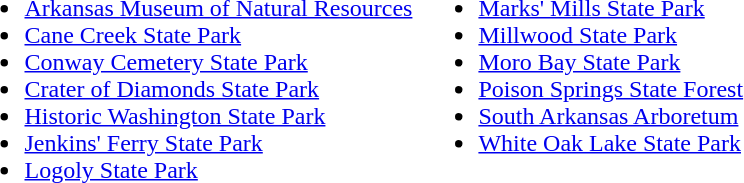<table>
<tr ---- valign="top">
<td><br><ul><li><a href='#'>Arkansas Museum of Natural Resources</a></li><li><a href='#'>Cane Creek State Park</a></li><li><a href='#'>Conway Cemetery State Park</a></li><li><a href='#'>Crater of Diamonds State Park</a></li><li><a href='#'>Historic Washington State Park</a></li><li><a href='#'>Jenkins' Ferry State Park</a></li><li><a href='#'>Logoly State Park</a></li></ul></td>
<td><br><ul><li><a href='#'>Marks' Mills State Park</a></li><li><a href='#'>Millwood State Park</a></li><li><a href='#'>Moro Bay State Park</a></li><li><a href='#'>Poison Springs State Forest</a></li><li><a href='#'>South Arkansas Arboretum</a></li><li><a href='#'>White Oak Lake State Park</a></li></ul></td>
</tr>
</table>
